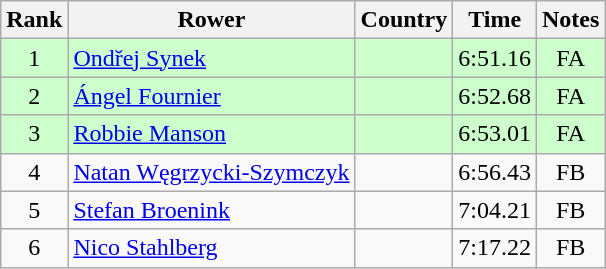<table class="wikitable" style="text-align:center">
<tr>
<th>Rank</th>
<th>Rower</th>
<th>Country</th>
<th>Time</th>
<th>Notes</th>
</tr>
<tr bgcolor=ccffcc>
<td>1</td>
<td align="left"><a href='#'>Ondřej Synek</a></td>
<td align="left"></td>
<td>6:51.16</td>
<td>FA</td>
</tr>
<tr bgcolor=ccffcc>
<td>2</td>
<td align="left"><a href='#'>Ángel Fournier</a></td>
<td align="left"></td>
<td>6:52.68</td>
<td>FA</td>
</tr>
<tr bgcolor=ccffcc>
<td>3</td>
<td align="left"><a href='#'>Robbie Manson</a></td>
<td align="left"></td>
<td>6:53.01</td>
<td>FA</td>
</tr>
<tr>
<td>4</td>
<td align="left"><a href='#'>Natan Węgrzycki-Szymczyk</a></td>
<td align="left"></td>
<td>6:56.43</td>
<td>FB</td>
</tr>
<tr>
<td>5</td>
<td align="left"><a href='#'>Stefan Broenink</a></td>
<td align="left"></td>
<td>7:04.21</td>
<td>FB</td>
</tr>
<tr>
<td>6</td>
<td align="left"><a href='#'>Nico Stahlberg</a></td>
<td align="left"></td>
<td>7:17.22</td>
<td>FB</td>
</tr>
</table>
